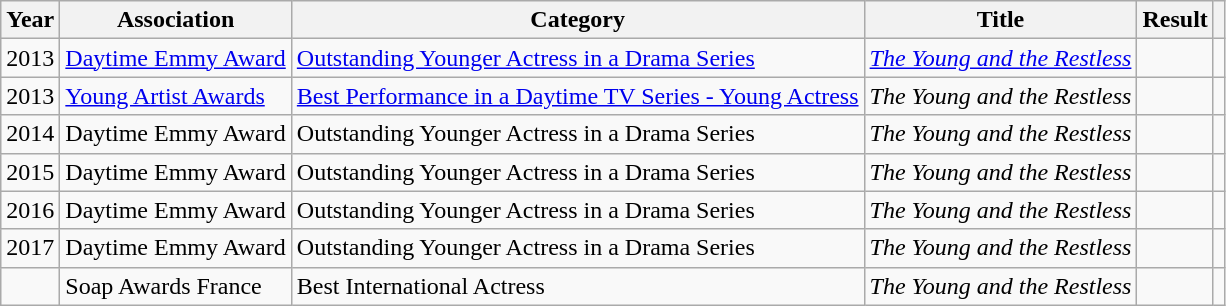<table class="wikitable sortable plainrowheaders">
<tr>
<th scope="col">Year</th>
<th scope="col">Association</th>
<th scope="col">Category</th>
<th scope="col">Title</th>
<th scope="col">Result</th>
<th scope="col" class="unsortable"></th>
</tr>
<tr>
<td align="center">2013</td>
<td><a href='#'>Daytime Emmy Award</a></td>
<td><a href='#'>Outstanding Younger Actress in a Drama Series</a></td>
<td><em><a href='#'>The Young and the Restless</a></em></td>
<td></td>
<td align="center"></td>
</tr>
<tr>
<td align="center">2013</td>
<td><a href='#'>Young Artist Awards</a></td>
<td><a href='#'>Best Performance in a Daytime TV Series - Young Actress</a></td>
<td><em>The Young and the Restless</em></td>
<td></td>
<td align="center"></td>
</tr>
<tr>
<td align="center">2014</td>
<td>Daytime Emmy Award</td>
<td>Outstanding Younger Actress in a Drama Series</td>
<td><em>The Young and the Restless</em></td>
<td></td>
<td align="center"></td>
</tr>
<tr>
<td align="center">2015</td>
<td>Daytime Emmy Award</td>
<td>Outstanding Younger Actress in a Drama Series</td>
<td><em>The Young and the Restless</em></td>
<td></td>
<td align="center"></td>
</tr>
<tr>
<td align="center">2016</td>
<td>Daytime Emmy Award</td>
<td>Outstanding Younger Actress in a Drama Series</td>
<td><em>The Young and the Restless</em></td>
<td></td>
<td align="center"></td>
</tr>
<tr>
<td align="center">2017</td>
<td>Daytime Emmy Award</td>
<td>Outstanding Younger Actress in a Drama Series</td>
<td><em>The Young and the Restless</em></td>
<td></td>
<td align="center"></td>
</tr>
<tr>
<td></td>
<td>Soap Awards France</td>
<td>Best International Actress</td>
<td><em>The Young and the Restless</em></td>
<td></td>
<td></td>
</tr>
</table>
